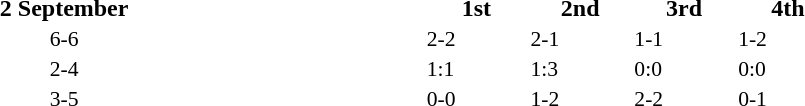<table width=60% cellspacing=1>
<tr>
<th width=20%></th>
<th width=16%>2 September</th>
<th width=20%></th>
<th width=8%>1st</th>
<th width=8%>2nd</th>
<th width=8%>3rd</th>
<th width=8%>4th</th>
</tr>
<tr style=font-size:90%>
<td align=right></td>
<td align=center>6-6</td>
<td></td>
<td>2-2</td>
<td>2-1</td>
<td>1-1</td>
<td>1-2</td>
</tr>
<tr style=font-size:90%>
<td align=right></td>
<td align=center>2-4</td>
<td><strong></strong></td>
<td>1:1</td>
<td>1:3</td>
<td>0:0</td>
<td>0:0</td>
</tr>
<tr style=font-size:90%>
<td align=right></td>
<td align=center>3-5</td>
<td></td>
<td>0-0</td>
<td>1-2</td>
<td>2-2</td>
<td>0-1</td>
</tr>
</table>
